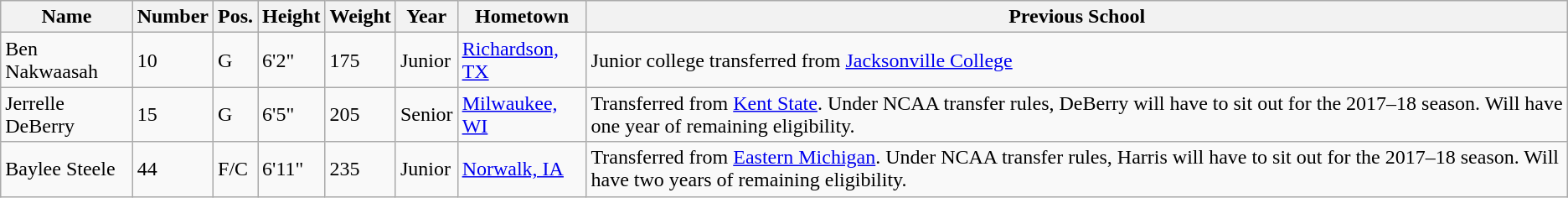<table class="wikitable sortable" border="1">
<tr>
<th>Name</th>
<th>Number</th>
<th>Pos.</th>
<th>Height</th>
<th>Weight</th>
<th>Year</th>
<th>Hometown</th>
<th class="unsortable">Previous School</th>
</tr>
<tr>
<td>Ben Nakwaasah</td>
<td>10</td>
<td>G</td>
<td>6'2"</td>
<td>175</td>
<td>Junior</td>
<td><a href='#'>Richardson, TX</a></td>
<td>Junior college transferred from <a href='#'>Jacksonville College</a></td>
</tr>
<tr>
<td>Jerrelle DeBerry</td>
<td>15</td>
<td>G</td>
<td>6'5"</td>
<td>205</td>
<td>Senior</td>
<td><a href='#'>Milwaukee, WI</a></td>
<td>Transferred from <a href='#'>Kent State</a>. Under NCAA transfer rules, DeBerry will have to sit out for the 2017–18 season. Will have one year of remaining eligibility.</td>
</tr>
<tr>
<td>Baylee Steele</td>
<td>44</td>
<td>F/C</td>
<td>6'11"</td>
<td>235</td>
<td>Junior</td>
<td><a href='#'>Norwalk, IA</a></td>
<td>Transferred from <a href='#'>Eastern Michigan</a>. Under NCAA transfer rules, Harris will have to sit out for the 2017–18 season. Will have two years of remaining eligibility.</td>
</tr>
</table>
